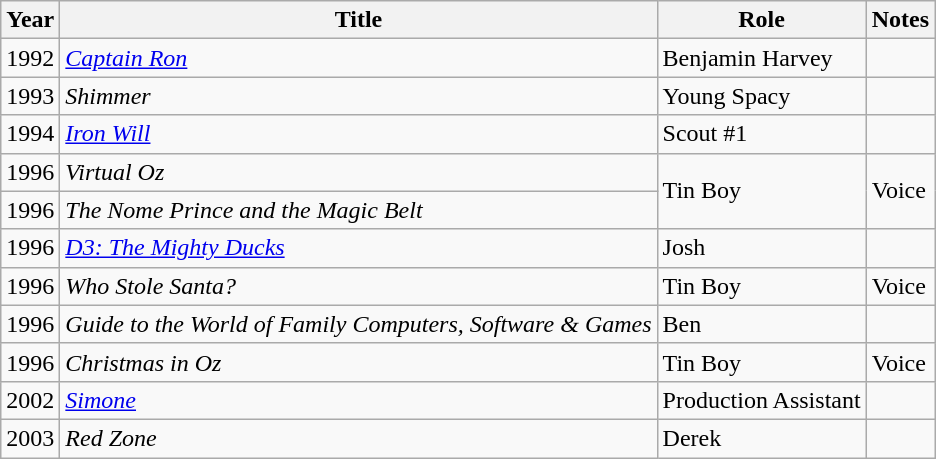<table class="wikitable sortable">
<tr>
<th>Year</th>
<th>Title</th>
<th>Role</th>
<th>Notes</th>
</tr>
<tr>
<td>1992</td>
<td><em><a href='#'>Captain Ron</a></em></td>
<td>Benjamin Harvey</td>
<td></td>
</tr>
<tr>
<td>1993</td>
<td><em>Shimmer</em></td>
<td>Young Spacy</td>
<td></td>
</tr>
<tr>
<td>1994</td>
<td><em><a href='#'>Iron Will</a></em></td>
<td>Scout #1</td>
<td></td>
</tr>
<tr>
<td>1996</td>
<td><em>Virtual Oz</em></td>
<td rowspan="2">Tin Boy</td>
<td rowspan="2">Voice</td>
</tr>
<tr>
<td>1996</td>
<td><em>The Nome Prince and the Magic Belt</em></td>
</tr>
<tr>
<td>1996</td>
<td><em><a href='#'>D3: The Mighty Ducks</a></em></td>
<td>Josh</td>
<td></td>
</tr>
<tr>
<td>1996</td>
<td><em>Who Stole Santa?</em></td>
<td>Tin Boy</td>
<td>Voice</td>
</tr>
<tr>
<td>1996</td>
<td><em>Guide to the World of Family Computers, Software & Games</em></td>
<td>Ben</td>
<td></td>
</tr>
<tr>
<td>1996</td>
<td><em>Christmas in Oz</em></td>
<td>Tin Boy</td>
<td>Voice</td>
</tr>
<tr>
<td>2002</td>
<td><a href='#'><em>Simone</em></a></td>
<td>Production Assistant</td>
<td></td>
</tr>
<tr>
<td>2003</td>
<td><em>Red Zone</em></td>
<td>Derek</td>
<td></td>
</tr>
</table>
